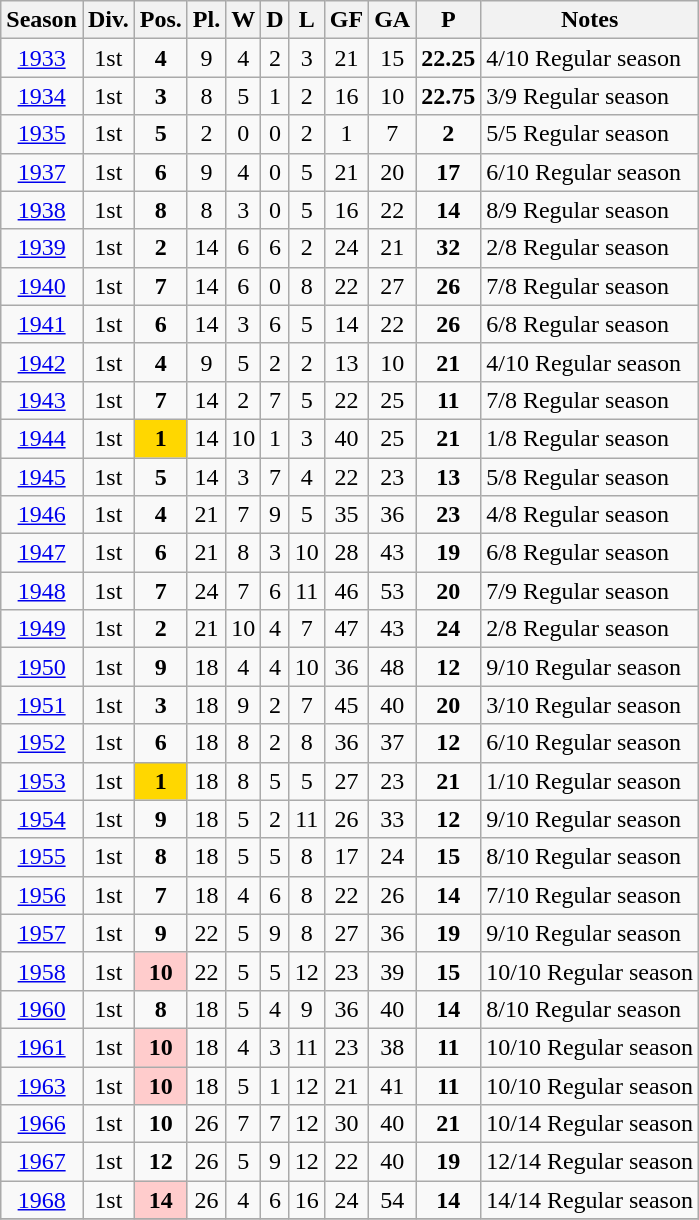<table class="wikitable sortable">
<tr>
<th>Season</th>
<th>Div.</th>
<th>Pos.</th>
<th>Pl.</th>
<th>W</th>
<th>D</th>
<th>L</th>
<th>GF</th>
<th>GA</th>
<th>P</th>
<th>Notes</th>
</tr>
<tr>
<td align=center><a href='#'>1933</a></td>
<td align=center>1st</td>
<td align=center><strong>4</strong></td>
<td align=center>9</td>
<td align=center>4</td>
<td align=center>2</td>
<td align=center>3</td>
<td align=center>21</td>
<td align=center>15</td>
<td align=center><strong>22.25</strong></td>
<td>4/10 Regular season</td>
</tr>
<tr>
<td align=center><a href='#'>1934</a></td>
<td align=center>1st</td>
<td align=center><strong>3</strong></td>
<td align=center>8</td>
<td align=center>5</td>
<td align=center>1</td>
<td align=center>2</td>
<td align=center>16</td>
<td align=center>10</td>
<td align=center><strong>22.75</strong></td>
<td>3/9 Regular season</td>
</tr>
<tr>
<td align=center><a href='#'>1935</a></td>
<td align=center>1st</td>
<td align=center><strong>5</strong></td>
<td align=center>2</td>
<td align=center>0</td>
<td align=center>0</td>
<td align=center>2</td>
<td align=center>1</td>
<td align=center>7</td>
<td align=center><strong>2</strong></td>
<td>5/5 Regular season</td>
</tr>
<tr>
<td align=center><a href='#'>1937</a></td>
<td align=center>1st</td>
<td align=center><strong>6</strong></td>
<td align=center>9</td>
<td align=center>4</td>
<td align=center>0</td>
<td align=center>5</td>
<td align=center>21</td>
<td align=center>20</td>
<td align=center><strong>17</strong></td>
<td>6/10 Regular season</td>
</tr>
<tr>
<td align=center><a href='#'>1938</a></td>
<td align=center>1st</td>
<td align=center><strong>8</strong></td>
<td align=center>8</td>
<td align=center>3</td>
<td align=center>0</td>
<td align=center>5</td>
<td align=center>16</td>
<td align=center>22</td>
<td align=center><strong>14</strong></td>
<td>8/9 Regular season</td>
</tr>
<tr>
<td align=center><a href='#'>1939</a></td>
<td align=center>1st</td>
<td align=center><strong>2</strong></td>
<td align=center>14</td>
<td align=center>6</td>
<td align=center>6</td>
<td align=center>2</td>
<td align=center>24</td>
<td align=center>21</td>
<td align=center><strong>32</strong></td>
<td>2/8 Regular season</td>
</tr>
<tr>
<td align=center><a href='#'>1940</a></td>
<td align=center>1st</td>
<td align=center><strong>7</strong></td>
<td align=center>14</td>
<td align=center>6</td>
<td align=center>0</td>
<td align=center>8</td>
<td align=center>22</td>
<td align=center>27</td>
<td align=center><strong>26</strong></td>
<td>7/8 Regular season</td>
</tr>
<tr>
<td align=center><a href='#'>1941</a></td>
<td align=center>1st</td>
<td align=center><strong>6</strong></td>
<td align=center>14</td>
<td align=center>3</td>
<td align=center>6</td>
<td align=center>5</td>
<td align=center>14</td>
<td align=center>22</td>
<td align=center><strong>26</strong></td>
<td>6/8 Regular season</td>
</tr>
<tr>
<td align=center><a href='#'>1942</a></td>
<td align=center>1st</td>
<td align=center><strong>4</strong></td>
<td align=center>9</td>
<td align=center>5</td>
<td align=center>2</td>
<td align=center>2</td>
<td align=center>13</td>
<td align=center>10</td>
<td align=center><strong>21</strong></td>
<td>4/10 Regular season</td>
</tr>
<tr>
<td align=center><a href='#'>1943</a></td>
<td align=center>1st</td>
<td align=center><strong>7</strong></td>
<td align=center>14</td>
<td align=center>2</td>
<td align=center>7</td>
<td align=center>5</td>
<td align=center>22</td>
<td align=center>25</td>
<td align=center><strong>11</strong></td>
<td>7/8 Regular season</td>
</tr>
<tr>
<td align=center><a href='#'>1944</a></td>
<td align=center>1st</td>
<td align=center bgcolor=gold><strong>1</strong></td>
<td align=center>14</td>
<td align=center>10</td>
<td align=center>1</td>
<td align=center>3</td>
<td align=center>40</td>
<td align=center>25</td>
<td align=center><strong>21</strong></td>
<td>1/8 Regular season</td>
</tr>
<tr>
<td align=center><a href='#'>1945</a></td>
<td align=center>1st</td>
<td align=center><strong>5</strong></td>
<td align=center>14</td>
<td align=center>3</td>
<td align=center>7</td>
<td align=center>4</td>
<td align=center>22</td>
<td align=center>23</td>
<td align=center><strong>13</strong></td>
<td>5/8 Regular season</td>
</tr>
<tr>
<td align=center><a href='#'>1946</a></td>
<td align=center>1st</td>
<td align=center><strong>4</strong></td>
<td align=center>21</td>
<td align=center>7</td>
<td align=center>9</td>
<td align=center>5</td>
<td align=center>35</td>
<td align=center>36</td>
<td align=center><strong>23</strong></td>
<td>4/8 Regular season</td>
</tr>
<tr>
<td align=center><a href='#'>1947</a></td>
<td align=center>1st</td>
<td align=center><strong>6</strong></td>
<td align=center>21</td>
<td align=center>8</td>
<td align=center>3</td>
<td align=center>10</td>
<td align=center>28</td>
<td align=center>43</td>
<td align=center><strong>19</strong></td>
<td>6/8 Regular season</td>
</tr>
<tr>
<td align=center><a href='#'>1948</a></td>
<td align=center>1st</td>
<td align=center><strong>7</strong></td>
<td align=center>24</td>
<td align=center>7</td>
<td align=center>6</td>
<td align=center>11</td>
<td align=center>46</td>
<td align=center>53</td>
<td align=center><strong>20</strong></td>
<td>7/9 Regular season</td>
</tr>
<tr>
<td align=center><a href='#'>1949</a></td>
<td align=center>1st</td>
<td align=center><strong>2</strong></td>
<td align=center>21</td>
<td align=center>10</td>
<td align=center>4</td>
<td align=center>7</td>
<td align=center>47</td>
<td align=center>43</td>
<td align=center><strong>24</strong></td>
<td>2/8 Regular season</td>
</tr>
<tr>
<td align=center><a href='#'>1950</a></td>
<td align=center>1st</td>
<td align=center><strong>9</strong></td>
<td align=center>18</td>
<td align=center>4</td>
<td align=center>4</td>
<td align=center>10</td>
<td align=center>36</td>
<td align=center>48</td>
<td align=center><strong>12</strong></td>
<td>9/10 Regular season</td>
</tr>
<tr>
<td align=center><a href='#'>1951</a></td>
<td align=center>1st</td>
<td align=center><strong>3</strong></td>
<td align=center>18</td>
<td align=center>9</td>
<td align=center>2</td>
<td align=center>7</td>
<td align=center>45</td>
<td align=center>40</td>
<td align=center><strong>20</strong></td>
<td>3/10 Regular season</td>
</tr>
<tr>
<td align=center><a href='#'>1952</a></td>
<td align=center>1st</td>
<td align=center><strong>6</strong></td>
<td align=center>18</td>
<td align=center>8</td>
<td align=center>2</td>
<td align=center>8</td>
<td align=center>36</td>
<td align=center>37</td>
<td align=center><strong>12</strong></td>
<td>6/10 Regular season</td>
</tr>
<tr>
<td align=center><a href='#'>1953</a></td>
<td align=center>1st</td>
<td align=center bgcolor=gold><strong>1</strong></td>
<td align=center>18</td>
<td align=center>8</td>
<td align=center>5</td>
<td align=center>5</td>
<td align=center>27</td>
<td align=center>23</td>
<td align=center><strong>21</strong></td>
<td>1/10 Regular season</td>
</tr>
<tr>
<td align=center><a href='#'>1954</a></td>
<td align=center>1st</td>
<td align=center><strong>9</strong></td>
<td align=center>18</td>
<td align=center>5</td>
<td align=center>2</td>
<td align=center>11</td>
<td align=center>26</td>
<td align=center>33</td>
<td align=center><strong>12</strong></td>
<td>9/10 Regular season</td>
</tr>
<tr>
<td align=center><a href='#'>1955</a></td>
<td align=center>1st</td>
<td align=center><strong>8</strong></td>
<td align=center>18</td>
<td align=center>5</td>
<td align=center>5</td>
<td align=center>8</td>
<td align=center>17</td>
<td align=center>24</td>
<td align=center><strong>15</strong></td>
<td>8/10 Regular season</td>
</tr>
<tr>
<td align=center><a href='#'>1956</a></td>
<td align=center>1st</td>
<td align=center><strong>7</strong></td>
<td align=center>18</td>
<td align=center>4</td>
<td align=center>6</td>
<td align=center>8</td>
<td align=center>22</td>
<td align=center>26</td>
<td align=center><strong>14</strong></td>
<td>7/10 Regular season</td>
</tr>
<tr>
<td align=center><a href='#'>1957</a></td>
<td align=center>1st</td>
<td align=center><strong>9</strong></td>
<td align=center>22</td>
<td align=center>5</td>
<td align=center>9</td>
<td align=center>8</td>
<td align=center>27</td>
<td align=center>36</td>
<td align=center><strong>19</strong></td>
<td>9/10 Regular season</td>
</tr>
<tr>
<td align=center><a href='#'>1958</a></td>
<td align=center>1st</td>
<td align=center bgcolor=#ffcccc><strong>10</strong></td>
<td align=center>22</td>
<td align=center>5</td>
<td align=center>5</td>
<td align=center>12</td>
<td align=center>23</td>
<td align=center>39</td>
<td align=center><strong>15</strong></td>
<td>10/10 Regular season</td>
</tr>
<tr>
<td align=center><a href='#'>1960</a></td>
<td align=center>1st</td>
<td align=center><strong>8</strong></td>
<td align=center>18</td>
<td align=center>5</td>
<td align=center>4</td>
<td align=center>9</td>
<td align=center>36</td>
<td align=center>40</td>
<td align=center><strong>14</strong></td>
<td>8/10 Regular season</td>
</tr>
<tr>
<td align=center><a href='#'>1961</a></td>
<td align=center>1st</td>
<td align=center bgcolor=#ffcccc><strong>10</strong></td>
<td align=center>18</td>
<td align=center>4</td>
<td align=center>3</td>
<td align=center>11</td>
<td align=center>23</td>
<td align=center>38</td>
<td align=center><strong>11</strong></td>
<td>10/10 Regular season</td>
</tr>
<tr>
<td align=center><a href='#'>1963</a></td>
<td align=center>1st</td>
<td align=center bgcolor=#ffcccc><strong>10</strong></td>
<td align=center>18</td>
<td align=center>5</td>
<td align=center>1</td>
<td align=center>12</td>
<td align=center>21</td>
<td align=center>41</td>
<td align=center><strong>11</strong></td>
<td>10/10 Regular season</td>
</tr>
<tr>
<td align=center><a href='#'>1966</a></td>
<td align=center>1st</td>
<td align=center><strong>10</strong></td>
<td align=center>26</td>
<td align=center>7</td>
<td align=center>7</td>
<td align=center>12</td>
<td align=center>30</td>
<td align=center>40</td>
<td align=center><strong>21</strong></td>
<td>10/14 Regular season</td>
</tr>
<tr>
<td align=center><a href='#'>1967</a></td>
<td align=center>1st</td>
<td align=center><strong>12</strong></td>
<td align=center>26</td>
<td align=center>5</td>
<td align=center>9</td>
<td align=center>12</td>
<td align=center>22</td>
<td align=center>40</td>
<td align=center><strong>19</strong></td>
<td>12/14 Regular season</td>
</tr>
<tr>
<td align=center><a href='#'>1968</a></td>
<td align=center>1st</td>
<td align=center bgcolor=#ffcccc><strong>14</strong></td>
<td align=center>26</td>
<td align=center>4</td>
<td align=center>6</td>
<td align=center>16</td>
<td align=center>24</td>
<td align=center>54</td>
<td align=center><strong>14</strong></td>
<td>14/14 Regular season</td>
</tr>
<tr>
</tr>
</table>
